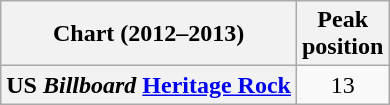<table class="wikitable sortable plainrowheaders">
<tr>
<th scope="col">Chart (2012–2013)</th>
<th scope="col">Peak<br>position</th>
</tr>
<tr>
<th scope="row">US <em>Billboard</em> <a href='#'>Heritage Rock</a></th>
<td style="text-align:center;">13</td>
</tr>
</table>
